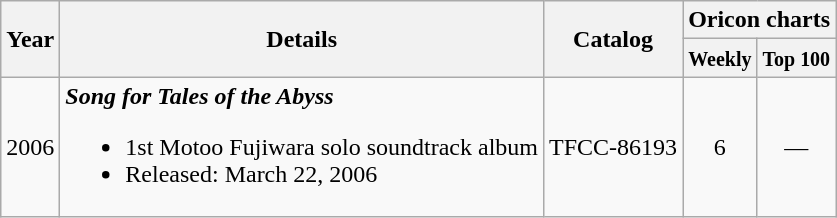<table class="wikitable">
<tr>
<th rowspan="2">Year</th>
<th rowspan="2">Details</th>
<th rowspan="2">Catalog</th>
<th colspan="2">Oricon charts</th>
</tr>
<tr>
<th><small>Weekly</small></th>
<th><small>Top 100</small></th>
</tr>
<tr>
<td>2006</td>
<td><strong><em>Song for Tales of the Abyss</em></strong><br><ul><li>1st Motoo Fujiwara solo soundtrack album</li><li>Released: March 22, 2006</li></ul></td>
<td>TFCC-86193</td>
<td align="center">6</td>
<td align="center">—</td>
</tr>
</table>
